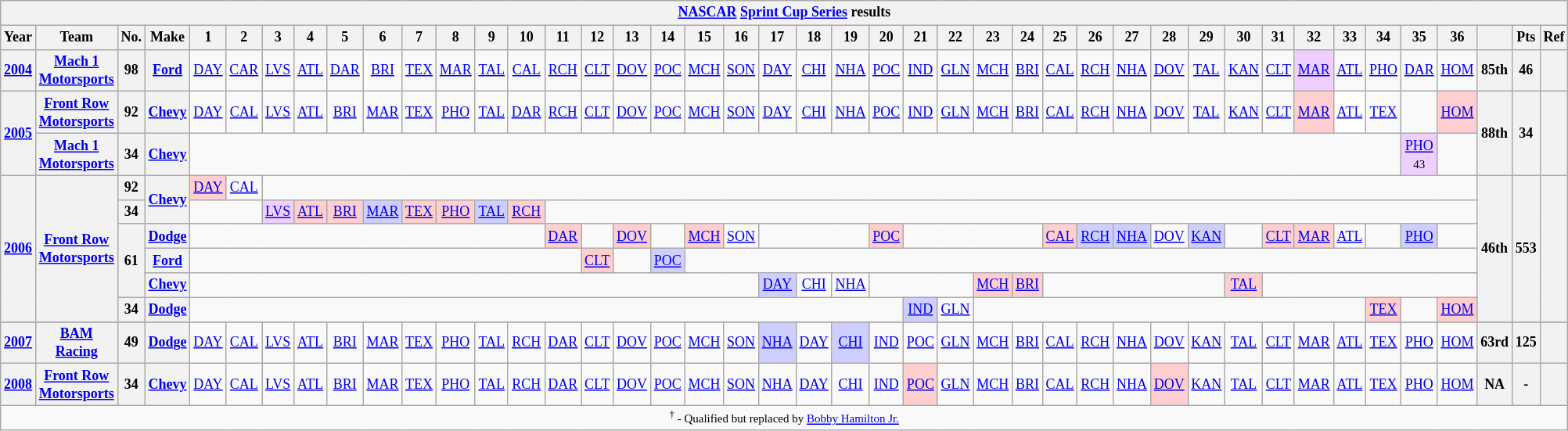<table class="wikitable" style="text-align:center; font-size:75%">
<tr>
<th colspan=45><a href='#'>NASCAR</a> <a href='#'>Sprint Cup Series</a> results</th>
</tr>
<tr>
<th>Year</th>
<th>Team</th>
<th>No.</th>
<th>Make</th>
<th>1</th>
<th>2</th>
<th>3</th>
<th>4</th>
<th>5</th>
<th>6</th>
<th>7</th>
<th>8</th>
<th>9</th>
<th>10</th>
<th>11</th>
<th>12</th>
<th>13</th>
<th>14</th>
<th>15</th>
<th>16</th>
<th>17</th>
<th>18</th>
<th>19</th>
<th>20</th>
<th>21</th>
<th>22</th>
<th>23</th>
<th>24</th>
<th>25</th>
<th>26</th>
<th>27</th>
<th>28</th>
<th>29</th>
<th>30</th>
<th>31</th>
<th>32</th>
<th>33</th>
<th>34</th>
<th>35</th>
<th>36</th>
<th></th>
<th>Pts</th>
<th>Ref</th>
</tr>
<tr>
<th><a href='#'>2004</a></th>
<th><a href='#'>Mach 1 Motorsports</a></th>
<th>98</th>
<th><a href='#'>Ford</a></th>
<td><a href='#'>DAY</a></td>
<td><a href='#'>CAR</a></td>
<td><a href='#'>LVS</a></td>
<td><a href='#'>ATL</a></td>
<td><a href='#'>DAR</a></td>
<td><a href='#'>BRI</a></td>
<td><a href='#'>TEX</a></td>
<td><a href='#'>MAR</a></td>
<td><a href='#'>TAL</a></td>
<td><a href='#'>CAL</a></td>
<td><a href='#'>RCH</a></td>
<td><a href='#'>CLT</a></td>
<td><a href='#'>DOV</a></td>
<td><a href='#'>POC</a></td>
<td><a href='#'>MCH</a></td>
<td><a href='#'>SON</a></td>
<td><a href='#'>DAY</a></td>
<td><a href='#'>CHI</a></td>
<td><a href='#'>NHA</a></td>
<td><a href='#'>POC</a></td>
<td><a href='#'>IND</a></td>
<td><a href='#'>GLN</a></td>
<td><a href='#'>MCH</a></td>
<td><a href='#'>BRI</a></td>
<td><a href='#'>CAL</a></td>
<td><a href='#'>RCH</a></td>
<td><a href='#'>NHA</a></td>
<td><a href='#'>DOV</a></td>
<td><a href='#'>TAL</a></td>
<td><a href='#'>KAN</a></td>
<td><a href='#'>CLT</a></td>
<td style="background:#EFCFFF;"><a href='#'>MAR</a><br></td>
<td><a href='#'>ATL</a></td>
<td><a href='#'>PHO</a></td>
<td><a href='#'>DAR</a></td>
<td><a href='#'>HOM</a></td>
<th>85th</th>
<th>46</th>
<th></th>
</tr>
<tr>
<th rowspan=2><a href='#'>2005</a></th>
<th><a href='#'>Front Row Motorsports</a></th>
<th>92</th>
<th><a href='#'>Chevy</a></th>
<td><a href='#'>DAY</a></td>
<td><a href='#'>CAL</a></td>
<td><a href='#'>LVS</a></td>
<td><a href='#'>ATL</a></td>
<td><a href='#'>BRI</a></td>
<td><a href='#'>MAR</a></td>
<td><a href='#'>TEX</a></td>
<td><a href='#'>PHO</a></td>
<td><a href='#'>TAL</a></td>
<td><a href='#'>DAR</a></td>
<td><a href='#'>RCH</a></td>
<td><a href='#'>CLT</a></td>
<td><a href='#'>DOV</a></td>
<td><a href='#'>POC</a></td>
<td><a href='#'>MCH</a></td>
<td><a href='#'>SON</a></td>
<td><a href='#'>DAY</a></td>
<td><a href='#'>CHI</a></td>
<td><a href='#'>NHA</a></td>
<td><a href='#'>POC</a></td>
<td><a href='#'>IND</a></td>
<td><a href='#'>GLN</a></td>
<td><a href='#'>MCH</a></td>
<td><a href='#'>BRI</a></td>
<td><a href='#'>CAL</a></td>
<td><a href='#'>RCH</a></td>
<td><a href='#'>NHA</a></td>
<td><a href='#'>DOV</a></td>
<td><a href='#'>TAL</a></td>
<td><a href='#'>KAN</a></td>
<td><a href='#'>CLT</a></td>
<td style="background:#FFCFCF;"><a href='#'>MAR</a><br></td>
<td style="background:#FFFFFF;"><a href='#'>ATL</a><br></td>
<td><a href='#'>TEX</a></td>
<td></td>
<td style="background:#FFCFCF;"><a href='#'>HOM</a><br></td>
<th rowspan=2>88th</th>
<th rowspan=2>34</th>
<th rowspan=2></th>
</tr>
<tr>
<th><a href='#'>Mach 1 Motorsports</a></th>
<th>34</th>
<th><a href='#'>Chevy</a></th>
<td colspan=34></td>
<td style="background:#EFCFFF;"><a href='#'>PHO</a><br><small>43</small></td>
<td></td>
</tr>
<tr>
<th rowspan=6><a href='#'>2006</a></th>
<th rowspan=6><a href='#'>Front Row Motorsports</a></th>
<th>92</th>
<th rowspan=2><a href='#'>Chevy</a></th>
<td style="background:#FFCFCF;"><a href='#'>DAY</a><br></td>
<td><a href='#'>CAL</a></td>
<td colspan=34></td>
<th rowspan=6>46th</th>
<th rowspan=6>553</th>
<th rowspan=6></th>
</tr>
<tr>
<th>34</th>
<td colspan=2></td>
<td style="background:#EFCFFF;"><a href='#'>LVS</a><br></td>
<td style="background:#FFCFCF;"><a href='#'>ATL</a><br></td>
<td style="background:#FFCFCF;"><a href='#'>BRI</a><br></td>
<td style="background:#CFCFFF;"><a href='#'>MAR</a><br></td>
<td style="background:#FFCFCF;"><a href='#'>TEX</a><br></td>
<td style="background:#FFCFCF;"><a href='#'>PHO</a><br></td>
<td style="background:#CFCFFF;"><a href='#'>TAL</a><br></td>
<td style="background:#FFCFCF;"><a href='#'>RCH</a><br></td>
<td colspan=26></td>
</tr>
<tr>
<th rowspan=3>61</th>
<th><a href='#'>Dodge</a></th>
<td colspan=10></td>
<td style="background:#FFCFCF;"><a href='#'>DAR</a><br></td>
<td></td>
<td style="background:#FFCFCF;"><a href='#'>DOV</a><br></td>
<td></td>
<td style="background:#FFCFCF;"><a href='#'>MCH</a><br></td>
<td><a href='#'>SON</a></td>
<td colspan=3></td>
<td style="background:#FFCFCF;"><a href='#'>POC</a><br></td>
<td colspan=4></td>
<td style="background:#FFCFCF;"><a href='#'>CAL</a><br></td>
<td style="background:#CFCFFF;"><a href='#'>RCH</a><br></td>
<td style="background:#CFCFFF;"><a href='#'>NHA</a><br></td>
<td><a href='#'>DOV</a></td>
<td style="background:#CFCFFF;"><a href='#'>KAN</a><br></td>
<td></td>
<td style="background:#FFCFCF;"><a href='#'>CLT</a><br></td>
<td style="background:#FFCFCF;"><a href='#'>MAR</a><br></td>
<td><a href='#'>ATL</a></td>
<td></td>
<td style="background:#CFCFFF;"><a href='#'>PHO</a><br></td>
<td></td>
</tr>
<tr>
<th><a href='#'>Ford</a></th>
<td colspan=11></td>
<td style="background:#FFCFCF;"><a href='#'>CLT</a><br></td>
<td></td>
<td style="background:#CFCFFF;"><a href='#'>POC</a><br></td>
<td colspan=22></td>
</tr>
<tr>
<th><a href='#'>Chevy</a></th>
<td colspan=16></td>
<td style="background:#CFCFFF;"><a href='#'>DAY</a><br></td>
<td><a href='#'>CHI</a></td>
<td><a href='#'>NHA</a></td>
<td colspan=3></td>
<td style="background:#FFCFCF;"><a href='#'>MCH</a><br></td>
<td style="background:#FFCFCF;"><a href='#'>BRI</a><br></td>
<td colspan=5></td>
<td style="background:#FFCFCF;"><a href='#'>TAL</a><br></td>
<td colspan=6></td>
</tr>
<tr>
<th>34</th>
<th><a href='#'>Dodge</a></th>
<td colspan=20></td>
<td style="background:#CFCFFF;"><a href='#'>IND</a><br></td>
<td><a href='#'>GLN</a></td>
<td colspan=11></td>
<td style="background:#FFCFCF;"><a href='#'>TEX</a><br></td>
<td></td>
<td style="background:#FFCFCF;"><a href='#'>HOM</a><br></td>
</tr>
<tr>
</tr>
<tr>
<th><a href='#'>2007</a></th>
<th><a href='#'>BAM Racing</a></th>
<th>49</th>
<th><a href='#'>Dodge</a></th>
<td><a href='#'>DAY</a></td>
<td><a href='#'>CAL</a></td>
<td><a href='#'>LVS</a></td>
<td><a href='#'>ATL</a></td>
<td><a href='#'>BRI</a></td>
<td><a href='#'>MAR</a></td>
<td><a href='#'>TEX</a></td>
<td><a href='#'>PHO</a></td>
<td><a href='#'>TAL</a></td>
<td><a href='#'>RCH</a></td>
<td><a href='#'>DAR</a></td>
<td><a href='#'>CLT</a></td>
<td><a href='#'>DOV</a></td>
<td><a href='#'>POC</a></td>
<td><a href='#'>MCH</a></td>
<td><a href='#'>SON</a></td>
<td style="background:#CFCFFF;"><a href='#'>NHA</a><br></td>
<td><a href='#'>DAY</a></td>
<td style="background:#CFCFFF;"><a href='#'>CHI</a><br></td>
<td><a href='#'>IND</a></td>
<td><a href='#'>POC</a></td>
<td><a href='#'>GLN</a></td>
<td><a href='#'>MCH</a></td>
<td><a href='#'>BRI</a></td>
<td><a href='#'>CAL</a></td>
<td><a href='#'>RCH</a></td>
<td><a href='#'>NHA</a></td>
<td><a href='#'>DOV</a></td>
<td><a href='#'>KAN</a></td>
<td><a href='#'>TAL</a></td>
<td><a href='#'>CLT</a></td>
<td><a href='#'>MAR</a></td>
<td><a href='#'>ATL</a></td>
<td><a href='#'>TEX</a></td>
<td><a href='#'>PHO</a></td>
<td><a href='#'>HOM</a></td>
<th>63rd</th>
<th>125</th>
<th></th>
</tr>
<tr>
<th><a href='#'>2008</a></th>
<th><a href='#'>Front Row Motorsports</a></th>
<th>34</th>
<th><a href='#'>Chevy</a></th>
<td><a href='#'>DAY</a></td>
<td><a href='#'>CAL</a></td>
<td><a href='#'>LVS</a></td>
<td><a href='#'>ATL</a></td>
<td><a href='#'>BRI</a></td>
<td><a href='#'>MAR</a></td>
<td><a href='#'>TEX</a></td>
<td><a href='#'>PHO</a></td>
<td><a href='#'>TAL</a></td>
<td><a href='#'>RCH</a></td>
<td><a href='#'>DAR</a></td>
<td><a href='#'>CLT</a></td>
<td><a href='#'>DOV</a></td>
<td><a href='#'>POC</a></td>
<td><a href='#'>MCH</a></td>
<td><a href='#'>SON</a></td>
<td><a href='#'>NHA</a></td>
<td><a href='#'>DAY</a></td>
<td><a href='#'>CHI</a></td>
<td><a href='#'>IND</a></td>
<td style="background:#FFCFCF;"><a href='#'>POC</a><br></td>
<td><a href='#'>GLN</a></td>
<td><a href='#'>MCH</a></td>
<td><a href='#'>BRI</a></td>
<td><a href='#'>CAL</a></td>
<td><a href='#'>RCH</a></td>
<td><a href='#'>NHA</a></td>
<td style="background:#FFCFCF;"><a href='#'>DOV</a><br></td>
<td><a href='#'>KAN</a></td>
<td><a href='#'>TAL</a></td>
<td><a href='#'>CLT</a></td>
<td><a href='#'>MAR</a></td>
<td><a href='#'>ATL</a></td>
<td><a href='#'>TEX</a></td>
<td><a href='#'>PHO</a></td>
<td><a href='#'>HOM</a></td>
<th>NA</th>
<th>-</th>
<th></th>
</tr>
<tr>
<td colspan=43><small><sup>†</sup> - Qualified but replaced by <a href='#'>Bobby Hamilton Jr.</a></small></td>
</tr>
</table>
